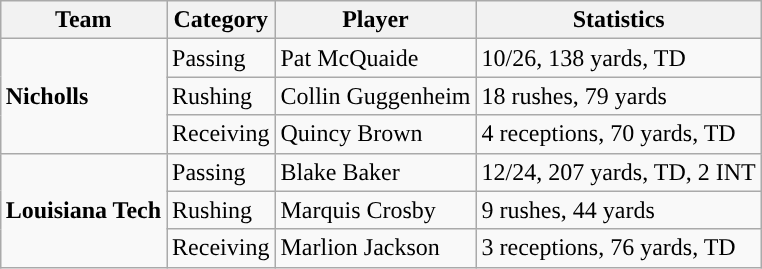<table class="wikitable" style="float: right;">
<tr>
<th>Team</th>
<th>Category</th>
<th>Player</th>
<th>Statistics</th>
</tr>
<tr>
<td rowspan=3><strong>Nicholls</strong></td>
<td>Passing</td>
<td>Pat McQuaide</td>
<td>10/26, 138 yards, TD</td>
</tr>
<tr>
<td>Rushing</td>
<td>Collin Guggenheim</td>
<td>18 rushes, 79 yards</td>
</tr>
<tr>
<td>Receiving</td>
<td>Quincy Brown</td>
<td>4 receptions, 70 yards, TD</td>
</tr>
<tr>
<td rowspan=3><strong>Louisiana Tech</strong></td>
<td>Passing</td>
<td>Blake Baker</td>
<td>12/24, 207 yards, TD, 2 INT</td>
</tr>
<tr>
<td>Rushing</td>
<td>Marquis Crosby</td>
<td>9 rushes, 44 yards</td>
</tr>
<tr>
<td>Receiving</td>
<td>Marlion Jackson</td>
<td>3 receptions, 76 yards, TD</td>
</tr>
</table>
